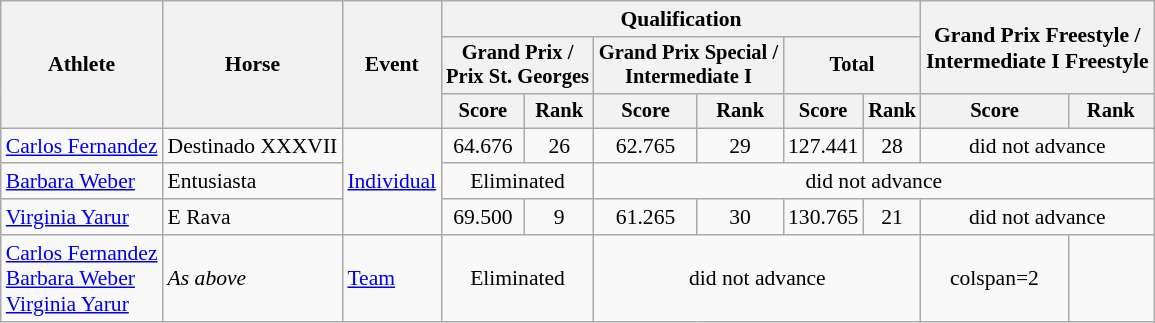<table class=wikitable style=font-size:90%;text-align:center>
<tr>
<th rowspan=3>Athlete</th>
<th rowspan=3>Horse</th>
<th rowspan=3>Event</th>
<th colspan=6>Qualification</th>
<th colspan=2 rowspan=2>Grand Prix Freestyle /<br>Intermediate I Freestyle</th>
</tr>
<tr style=font-size:95%>
<th colspan=2>Grand Prix /<br>Prix St. Georges</th>
<th colspan=2>Grand Prix Special /<br>Intermediate I</th>
<th colspan=2>Total</th>
</tr>
<tr style=font-size:95%>
<th>Score</th>
<th>Rank</th>
<th>Score</th>
<th>Rank</th>
<th>Score</th>
<th>Rank</th>
<th>Score</th>
<th>Rank</th>
</tr>
<tr>
<td align=left><a href='#'>Carlos Fernandez</a></td>
<td align=left>Destinado XXXVII</td>
<td align=left rowspan=3><a href='#'>Individual</a></td>
<td>64.676</td>
<td>26</td>
<td>62.765</td>
<td>29</td>
<td>127.441</td>
<td>28</td>
<td colspan=2>did not advance</td>
</tr>
<tr>
<td align=left><a href='#'>Barbara Weber</a></td>
<td align=left>Entusiasta</td>
<td colspan=2>Eliminated</td>
<td colspan=6>did not advance</td>
</tr>
<tr>
<td align=left><a href='#'>Virginia Yarur</a></td>
<td align=left>E Rava</td>
<td>69.500</td>
<td>9</td>
<td>61.265</td>
<td>30</td>
<td>130.765</td>
<td>21</td>
<td colspan=2>did not advance</td>
</tr>
<tr>
<td align=left><a href='#'>Carlos Fernandez</a><br><a href='#'>Barbara Weber</a><br><a href='#'>Virginia Yarur</a></td>
<td align=left><em>As above</em></td>
<td align=left><a href='#'>Team</a></td>
<td colspan=2>Eliminated</td>
<td colspan=4>did not advance</td>
<td>colspan=2 </td>
</tr>
</table>
